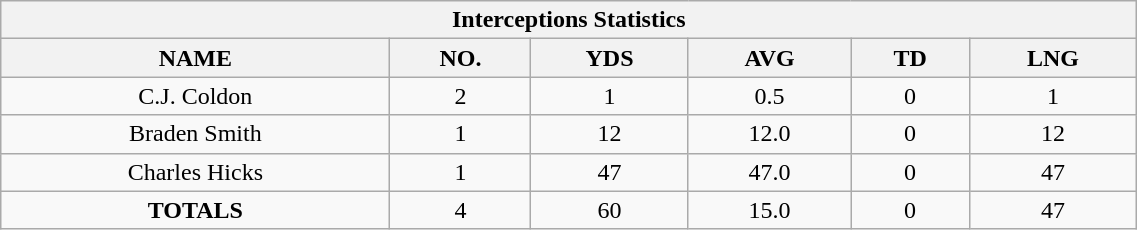<table style="width:60%; text-align:center;" class="wikitable collapsible collapsed">
<tr>
<th colspan="16">Interceptions Statistics</th>
</tr>
<tr>
<th>NAME</th>
<th>NO.</th>
<th>YDS</th>
<th>AVG</th>
<th>TD</th>
<th>LNG</th>
</tr>
<tr>
<td>C.J. Coldon</td>
<td>2</td>
<td>1</td>
<td>0.5</td>
<td>0</td>
<td>1</td>
</tr>
<tr>
<td>Braden Smith</td>
<td>1</td>
<td>12</td>
<td>12.0</td>
<td>0</td>
<td>12</td>
</tr>
<tr>
<td>Charles Hicks</td>
<td>1</td>
<td>47</td>
<td>47.0</td>
<td>0</td>
<td>47</td>
</tr>
<tr>
<td><strong>TOTALS</strong></td>
<td>4</td>
<td>60</td>
<td>15.0</td>
<td>0</td>
<td>47</td>
</tr>
</table>
